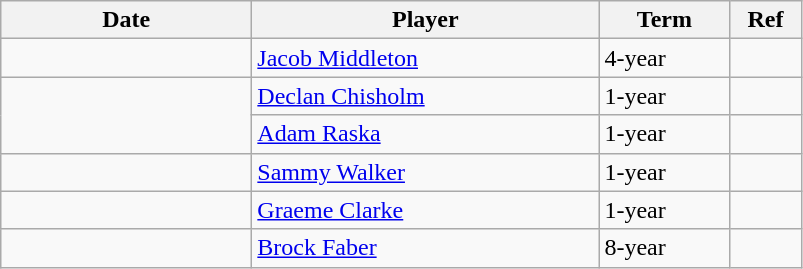<table class="wikitable">
<tr>
<th style="width: 10em;">Date</th>
<th style="width: 14em;">Player</th>
<th style="width: 5em;">Term</th>
<th style="width: 2.5em;">Ref</th>
</tr>
<tr>
<td></td>
<td><a href='#'>Jacob Middleton</a></td>
<td>4-year</td>
<td></td>
</tr>
<tr>
<td rowspan=2></td>
<td><a href='#'>Declan Chisholm</a></td>
<td>1-year</td>
<td></td>
</tr>
<tr>
<td><a href='#'>Adam Raska</a></td>
<td>1-year</td>
<td></td>
</tr>
<tr>
<td></td>
<td><a href='#'>Sammy Walker</a></td>
<td>1-year</td>
<td></td>
</tr>
<tr>
<td></td>
<td><a href='#'>Graeme Clarke</a></td>
<td>1-year</td>
<td></td>
</tr>
<tr>
<td></td>
<td><a href='#'>Brock Faber</a></td>
<td>8-year</td>
<td></td>
</tr>
</table>
